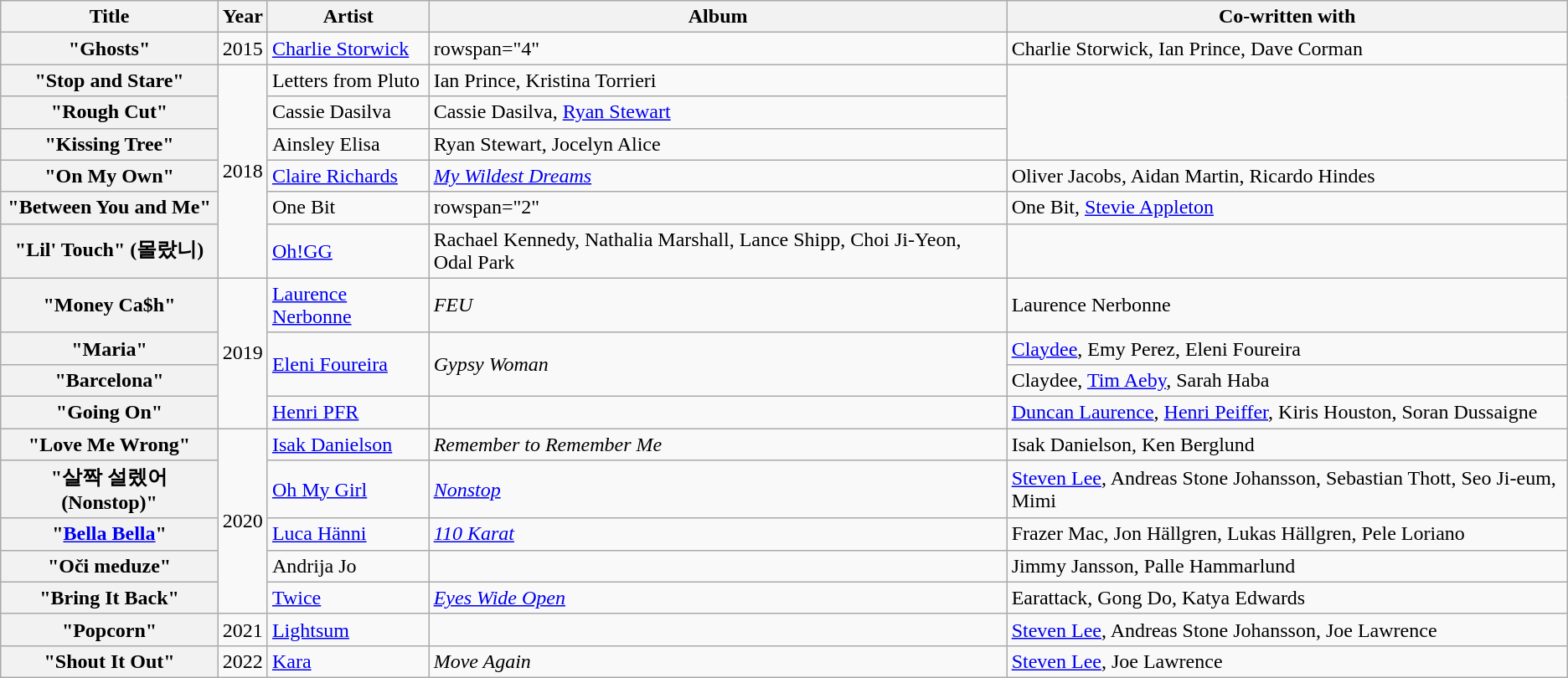<table class="wikitable plainrowheaders">
<tr>
<th scope="col">Title</th>
<th scope="col">Year</th>
<th scope="col">Artist</th>
<th scope="col">Album</th>
<th scope="col">Co-written with</th>
</tr>
<tr>
<th scope="row">"Ghosts"</th>
<td>2015</td>
<td><a href='#'>Charlie Storwick</a></td>
<td>rowspan="4" </td>
<td>Charlie Storwick, Ian Prince, Dave Corman</td>
</tr>
<tr>
<th scope="row">"Stop and Stare"</th>
<td rowspan="6">2018</td>
<td>Letters from Pluto</td>
<td>Ian Prince, Kristina Torrieri</td>
</tr>
<tr>
<th scope="row">"Rough Cut"</th>
<td>Cassie Dasilva</td>
<td>Cassie Dasilva, <a href='#'>Ryan Stewart</a></td>
</tr>
<tr>
<th scope="row">"Kissing Tree"</th>
<td>Ainsley Elisa</td>
<td>Ryan Stewart, Jocelyn Alice</td>
</tr>
<tr>
<th scope="row">"On My Own"</th>
<td><a href='#'>Claire Richards</a></td>
<td><em><a href='#'>My Wildest Dreams</a></em></td>
<td>Oliver Jacobs, Aidan Martin, Ricardo Hindes</td>
</tr>
<tr>
<th scope="row">"Between You and Me"<br></th>
<td>One Bit</td>
<td>rowspan="2" </td>
<td>One Bit, <a href='#'>Stevie Appleton</a></td>
</tr>
<tr>
<th scope="row">"Lil' Touch" (몰랐니)</th>
<td><a href='#'>Oh!GG</a></td>
<td>Rachael Kennedy, Nathalia Marshall, Lance Shipp, Choi Ji-Yeon, Odal Park</td>
</tr>
<tr>
<th scope="row">"Money Ca$h"</th>
<td rowspan="4">2019</td>
<td><a href='#'>Laurence Nerbonne</a></td>
<td><em>FEU</em></td>
<td>Laurence Nerbonne</td>
</tr>
<tr>
<th scope="row">"Maria"</th>
<td rowspan="2"><a href='#'>Eleni Foureira</a></td>
<td rowspan="2"><em>Gypsy Woman</em></td>
<td><a href='#'>Claydee</a>, Emy Perez, Eleni Foureira</td>
</tr>
<tr>
<th scope="row">"Barcelona"</th>
<td>Claydee, <a href='#'>Tim Aeby</a>, Sarah Haba</td>
</tr>
<tr>
<th scope="row">"Going On"<br></th>
<td><a href='#'>Henri PFR</a></td>
<td></td>
<td><a href='#'>Duncan Laurence</a>, <a href='#'>Henri Peiffer</a>, Kiris Houston, Soran Dussaigne</td>
</tr>
<tr>
<th scope="row">"Love Me Wrong"</th>
<td rowspan="5">2020</td>
<td><a href='#'>Isak Danielson</a></td>
<td><em>Remember to Remember Me</em></td>
<td>Isak Danielson, Ken Berglund</td>
</tr>
<tr>
<th scope="row">"살짝 설렜어 (Nonstop)"</th>
<td><a href='#'>Oh My Girl</a></td>
<td><em><a href='#'>Nonstop</a></em></td>
<td><a href='#'>Steven Lee</a>, Andreas Stone Johansson, Sebastian Thott, Seo Ji-eum, Mimi</td>
</tr>
<tr>
<th scope="row">"<a href='#'>Bella Bella</a>"</th>
<td><a href='#'>Luca Hänni</a></td>
<td><em><a href='#'>110 Karat</a></em></td>
<td>Frazer Mac, Jon Hällgren, Lukas Hällgren, Pele Loriano</td>
</tr>
<tr>
<th scope="row">"Oči meduze"</th>
<td>Andrija Jo</td>
<td></td>
<td>Jimmy Jansson, Palle Hammarlund</td>
</tr>
<tr>
<th scope="row">"Bring It Back"</th>
<td><a href='#'>Twice</a></td>
<td><em><a href='#'>Eyes Wide Open</a></em></td>
<td>Earattack, Gong Do, Katya Edwards</td>
</tr>
<tr>
<th scope="row">"Popcorn"</th>
<td rowspan="1">2021</td>
<td><a href='#'>Lightsum</a></td>
<td></td>
<td><a href='#'>Steven Lee</a>, Andreas Stone Johansson, Joe Lawrence</td>
</tr>
<tr>
<th scope="row">"Shout It Out"</th>
<td rowspan="1">2022</td>
<td><a href='#'>Kara</a></td>
<td><em>Move Again</em></td>
<td><a href='#'>Steven Lee</a>, Joe Lawrence</td>
</tr>
</table>
